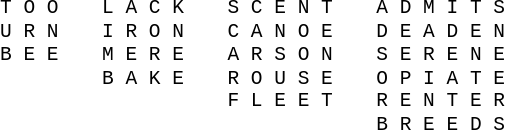<table style="font-family: monospace; margin: 0 0 0 0; line-height:120%; white-space: nowrap">
<tr valign = "top">
<td style="padding-left: 2em">T O O<br>U R N<br>B E E</td>
<td style="padding-left: 2em">L A C K<br>I R O N<br>M E R E<br>B A K E</td>
<td style="padding-left: 2em">S C E N T<br>C A N O E<br>A R S O N<br>R O U S E<br>F L E E T</td>
<td style="padding-left: 2em">A D M I T S<br>D E A D E N<br>S E R E N E<br>O P I A T E<br>R E N T E R<br>B R E E D S</td>
</tr>
</table>
